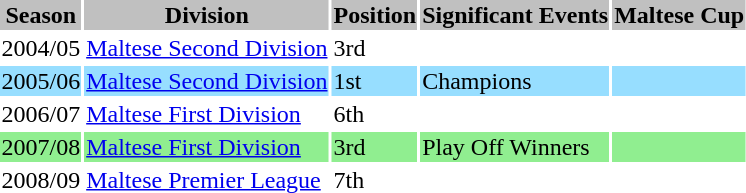<table class="toccolours">
<tr>
<th bgcolor=silver>Season</th>
<th bgcolor=silver>Division</th>
<th bgcolor=silver>Position</th>
<th bgcolor=silver>Significant Events</th>
<th bgcolor=silver>Maltese Cup</th>
</tr>
<tr>
<td>2004/05</td>
<td><a href='#'>Maltese Second Division</a></td>
<td>3rd</td>
<td></td>
<td></td>
</tr>
<tr style="background: #97DEFF;">
<td>2005/06</td>
<td><a href='#'>Maltese Second Division</a></td>
<td>1st</td>
<td>Champions</td>
<td></td>
</tr>
<tr>
<td>2006/07</td>
<td><a href='#'>Maltese First Division</a></td>
<td>6th</td>
<td></td>
<td></td>
</tr>
<tr style="background: #90EE90;">
<td>2007/08</td>
<td><a href='#'>Maltese First Division</a></td>
<td>3rd</td>
<td>Play Off Winners</td>
<td></td>
</tr>
<tr>
<td>2008/09</td>
<td><a href='#'>Maltese Premier League</a></td>
<td>7th</td>
<td></td>
<td></td>
</tr>
</table>
